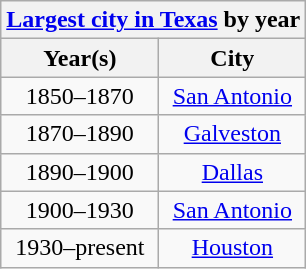<table class="wikitable floatright" style="text-align:center;">
<tr>
<th colspan="2"><a href='#'>Largest city in Texas</a> by year</th>
</tr>
<tr>
<th>Year(s)</th>
<th>City</th>
</tr>
<tr>
<td>1850–1870</td>
<td><a href='#'>San Antonio</a></td>
</tr>
<tr>
<td>1870–1890</td>
<td><a href='#'>Galveston</a></td>
</tr>
<tr>
<td>1890–1900</td>
<td><a href='#'>Dallas</a></td>
</tr>
<tr>
<td>1900–1930</td>
<td><a href='#'>San Antonio</a></td>
</tr>
<tr>
<td>1930–present</td>
<td><a href='#'>Houston</a></td>
</tr>
</table>
